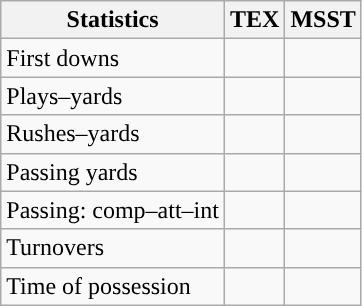<table class="wikitable" style="float:left">
<tr>
<th>Statistics</th>
<th>TEX</th>
<th>MSST</th>
</tr>
<tr>
<td>First downs</td>
<td></td>
<td></td>
</tr>
<tr>
<td>Plays–yards</td>
<td></td>
<td></td>
</tr>
<tr>
<td>Rushes–yards</td>
<td></td>
<td></td>
</tr>
<tr>
<td>Passing yards</td>
<td></td>
<td></td>
</tr>
<tr>
<td>Passing: comp–att–int</td>
<td></td>
<td></td>
</tr>
<tr>
<td>Turnovers</td>
<td></td>
<td></td>
</tr>
<tr>
<td>Time of possession</td>
<td></td>
<td></td>
</tr>
</table>
